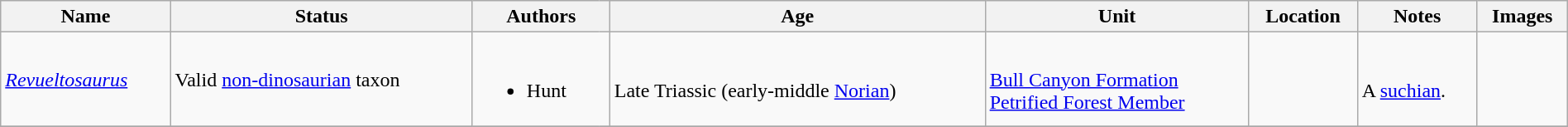<table class="wikitable sortable" align="center" width="100%">
<tr>
<th>Name</th>
<th>Status</th>
<th colspan="2">Authors</th>
<th>Age</th>
<th>Unit</th>
<th>Location</th>
<th class="unsortable">Notes</th>
<th class="unsortable">Images</th>
</tr>
<tr>
<td><em><a href='#'>Revueltosaurus</a></em></td>
<td>Valid <a href='#'>non-dinosaurian</a> taxon</td>
<td style="border-right:0px" valign="top"><br><ul><li>Hunt</li></ul></td>
<td style="border-left:0px" valign="top"></td>
<td><br>Late Triassic (early-middle <a href='#'>Norian</a>)</td>
<td><br><a href='#'>Bull Canyon Formation</a> <br>
<a href='#'>Petrified Forest Member</a></td>
<td><br></td>
<td><br>A <a href='#'>suchian</a>.</td>
<td></td>
</tr>
<tr>
</tr>
</table>
